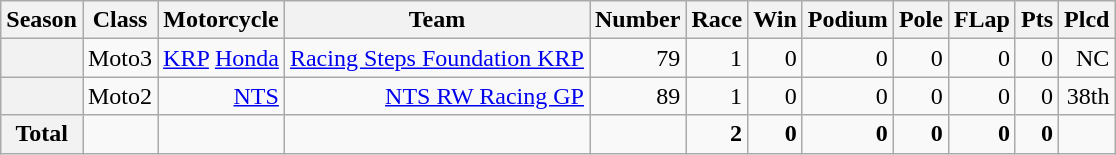<table class="wikitable">
<tr>
<th>Season</th>
<th>Class</th>
<th>Motorcycle</th>
<th>Team</th>
<th>Number</th>
<th>Race</th>
<th>Win</th>
<th>Podium</th>
<th>Pole</th>
<th>FLap</th>
<th>Pts</th>
<th>Plcd</th>
</tr>
<tr align="right">
<th></th>
<td>Moto3</td>
<td><a href='#'>KRP</a> <a href='#'>Honda</a></td>
<td><a href='#'>Racing Steps Foundation KRP</a></td>
<td>79</td>
<td>1</td>
<td>0</td>
<td>0</td>
<td>0</td>
<td>0</td>
<td>0</td>
<td>NC</td>
</tr>
<tr align="right">
<th></th>
<td>Moto2</td>
<td><a href='#'>NTS</a></td>
<td><a href='#'>NTS RW Racing GP</a></td>
<td>89</td>
<td>1</td>
<td>0</td>
<td>0</td>
<td>0</td>
<td>0</td>
<td>0</td>
<td>38th</td>
</tr>
<tr align="right">
<th>Total</th>
<td></td>
<td></td>
<td></td>
<td></td>
<td><strong>2</strong></td>
<td><strong>0</strong></td>
<td><strong>0</strong></td>
<td><strong>0</strong></td>
<td><strong>0</strong></td>
<td><strong>0</strong></td>
<td></td>
</tr>
</table>
